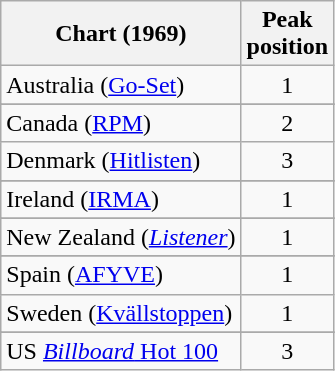<table class="wikitable sortable">
<tr>
<th>Chart (1969)</th>
<th>Peak<br>position</th>
</tr>
<tr>
<td>Australia (<a href='#'>Go-Set</a>)</td>
<td align="center">1</td>
</tr>
<tr>
</tr>
<tr>
</tr>
<tr>
<td>Canada (<a href='#'>RPM</a>)</td>
<td align="center">2</td>
</tr>
<tr>
<td>Denmark (<a href='#'>Hitlisten</a>)</td>
<td align="center">3</td>
</tr>
<tr>
</tr>
<tr>
<td>Ireland (<a href='#'>IRMA</a>)</td>
<td align="center">1</td>
</tr>
<tr>
</tr>
<tr>
<td>New Zealand (<em><a href='#'>Listener</a></em>)</td>
<td align="center">1</td>
</tr>
<tr>
</tr>
<tr>
<td>Spain (<a href='#'>AFYVE</a>)</td>
<td align="center">1</td>
</tr>
<tr>
<td>Sweden (<a href='#'>Kvällstoppen</a>)</td>
<td align="center">1</td>
</tr>
<tr>
</tr>
<tr>
</tr>
<tr>
<td>US <a href='#'><em>Billboard</em> Hot 100</a></td>
<td align="center">3</td>
</tr>
</table>
